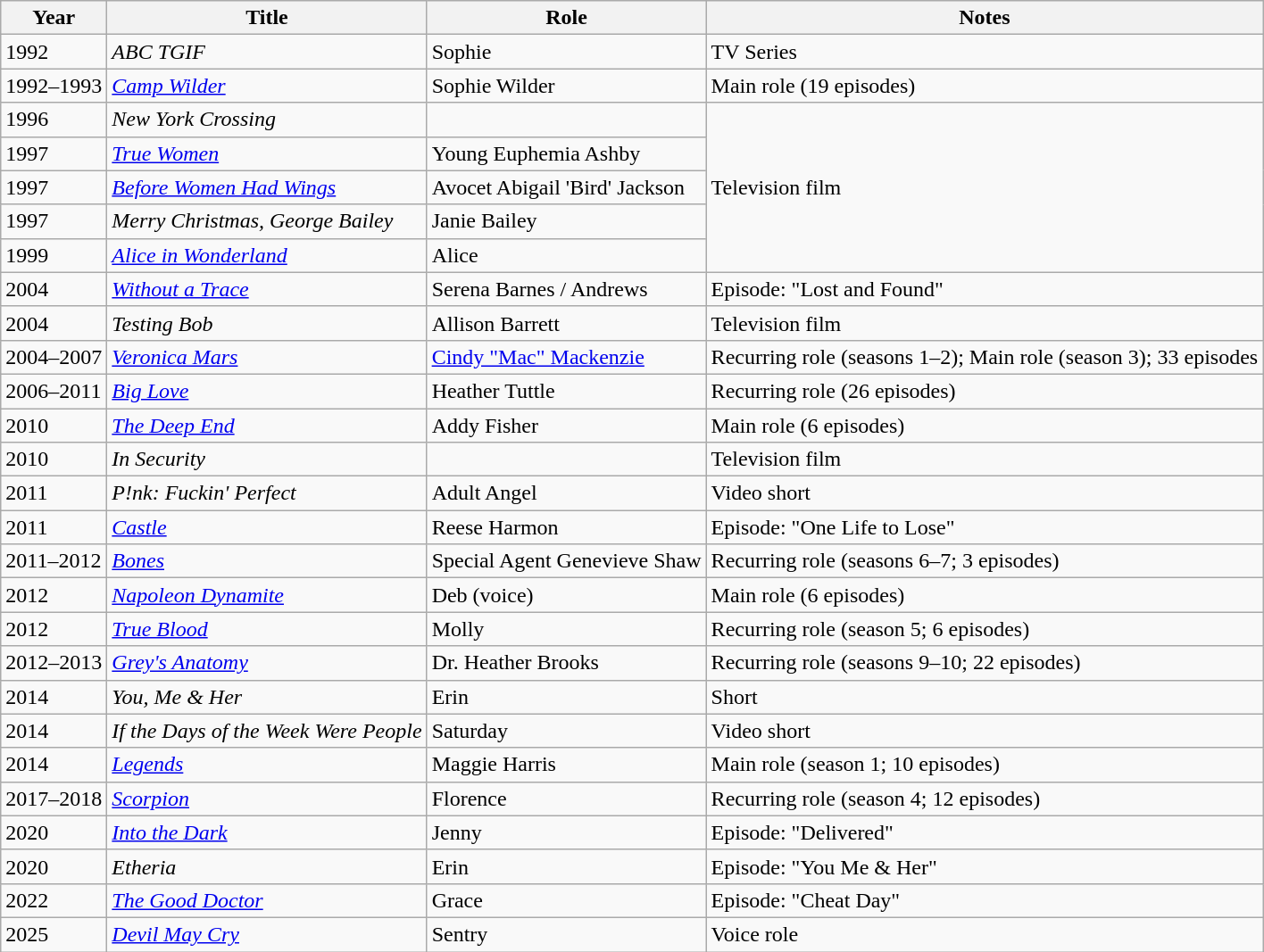<table class="wikitable sortable">
<tr>
<th>Year</th>
<th>Title</th>
<th>Role</th>
<th class="unsortable">Notes</th>
</tr>
<tr>
<td>1992</td>
<td><em>ABC TGIF</em></td>
<td>Sophie</td>
<td>TV Series</td>
</tr>
<tr>
<td>1992–1993</td>
<td><em><a href='#'>Camp Wilder</a></em></td>
<td>Sophie Wilder</td>
<td>Main role (19 episodes)</td>
</tr>
<tr>
<td>1996</td>
<td><em>New York Crossing</em></td>
<td></td>
<td rowspan="5">Television film</td>
</tr>
<tr>
<td>1997</td>
<td><em><a href='#'>True Women</a></em></td>
<td>Young Euphemia Ashby</td>
</tr>
<tr>
<td>1997</td>
<td><em><a href='#'>Before Women Had Wings</a></em></td>
<td>Avocet Abigail 'Bird' Jackson</td>
</tr>
<tr>
<td>1997</td>
<td><em>Merry Christmas, George Bailey</em></td>
<td>Janie Bailey</td>
</tr>
<tr>
<td>1999</td>
<td><em><a href='#'>Alice in Wonderland</a></em></td>
<td>Alice</td>
</tr>
<tr>
<td>2004</td>
<td><em><a href='#'>Without a Trace</a></em></td>
<td>Serena Barnes / Andrews</td>
<td>Episode: "Lost and Found"</td>
</tr>
<tr>
<td>2004</td>
<td><em>Testing Bob</em></td>
<td>Allison Barrett</td>
<td>Television film</td>
</tr>
<tr>
<td>2004–2007</td>
<td><em><a href='#'>Veronica Mars</a></em></td>
<td><a href='#'>Cindy "Mac" Mackenzie</a></td>
<td>Recurring role (seasons 1–2); Main role (season 3); 33 episodes</td>
</tr>
<tr>
<td>2006–2011</td>
<td><em><a href='#'>Big Love</a></em></td>
<td>Heather Tuttle</td>
<td>Recurring role (26 episodes)</td>
</tr>
<tr>
<td>2010</td>
<td><em><a href='#'>The Deep End</a></em></td>
<td>Addy Fisher</td>
<td>Main role (6 episodes)</td>
</tr>
<tr>
<td>2010</td>
<td><em>In Security</em></td>
<td></td>
<td>Television film</td>
</tr>
<tr>
<td>2011</td>
<td><em>P!nk: Fuckin' Perfect</em></td>
<td>Adult Angel</td>
<td>Video short</td>
</tr>
<tr>
<td>2011</td>
<td><em><a href='#'>Castle</a></em></td>
<td>Reese Harmon</td>
<td>Episode: "One Life to Lose"</td>
</tr>
<tr>
<td>2011–2012</td>
<td><em><a href='#'>Bones</a></em></td>
<td>Special Agent Genevieve Shaw</td>
<td>Recurring role (seasons 6–7; 3 episodes)</td>
</tr>
<tr>
<td>2012</td>
<td><em><a href='#'>Napoleon Dynamite</a></em></td>
<td>Deb (voice)</td>
<td>Main role (6 episodes)</td>
</tr>
<tr>
<td>2012</td>
<td><em><a href='#'>True Blood</a></em></td>
<td>Molly</td>
<td>Recurring role (season 5; 6 episodes)</td>
</tr>
<tr>
<td>2012–2013</td>
<td><em><a href='#'>Grey's Anatomy</a></em></td>
<td>Dr. Heather Brooks</td>
<td>Recurring role (seasons 9–10; 22 episodes)</td>
</tr>
<tr>
<td>2014</td>
<td><em>You, Me & Her</em></td>
<td>Erin</td>
<td>Short</td>
</tr>
<tr>
<td>2014</td>
<td><em>If the Days of the Week Were People</em></td>
<td>Saturday</td>
<td>Video short</td>
</tr>
<tr>
<td>2014</td>
<td><em><a href='#'>Legends</a></em></td>
<td>Maggie Harris</td>
<td>Main role (season 1; 10 episodes)</td>
</tr>
<tr>
<td>2017–2018</td>
<td><em><a href='#'>Scorpion</a></em></td>
<td>Florence</td>
<td>Recurring role (season 4; 12 episodes)</td>
</tr>
<tr>
<td>2020</td>
<td><em><a href='#'>Into the Dark</a></em></td>
<td>Jenny</td>
<td>Episode: "Delivered"</td>
</tr>
<tr>
<td>2020</td>
<td><em>Etheria</em></td>
<td>Erin</td>
<td>Episode: "You Me & Her"</td>
</tr>
<tr>
<td>2022</td>
<td><em><a href='#'>The Good Doctor</a></em></td>
<td>Grace</td>
<td>Episode: "Cheat Day"</td>
</tr>
<tr>
<td>2025</td>
<td><em><a href='#'>Devil May Cry</a></em></td>
<td>Sentry</td>
<td>Voice role</td>
</tr>
</table>
